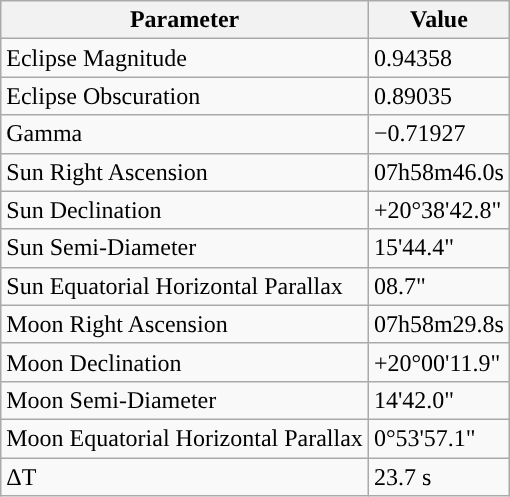<table class="wikitable">
<tr>
<th>Parameter</th>
<th>Value</th>
</tr>
<tr>
<td>Eclipse Magnitude</td>
<td>0.94358</td>
</tr>
<tr>
<td>Eclipse Obscuration</td>
<td>0.89035</td>
</tr>
<tr>
<td>Gamma</td>
<td>−0.71927</td>
</tr>
<tr>
<td>Sun Right Ascension</td>
<td>07h58m46.0s</td>
</tr>
<tr>
<td>Sun Declination</td>
<td>+20°38'42.8"</td>
</tr>
<tr>
<td>Sun Semi-Diameter</td>
<td>15'44.4"</td>
</tr>
<tr>
<td>Sun Equatorial Horizontal Parallax</td>
<td>08.7"</td>
</tr>
<tr>
<td>Moon Right Ascension</td>
<td>07h58m29.8s</td>
</tr>
<tr>
<td>Moon Declination</td>
<td>+20°00'11.9"</td>
</tr>
<tr>
<td>Moon Semi-Diameter</td>
<td>14'42.0"</td>
</tr>
<tr>
<td>Moon Equatorial Horizontal Parallax</td>
<td>0°53'57.1"</td>
</tr>
<tr>
<td>ΔT</td>
<td>23.7 s</td>
</tr>
</table>
